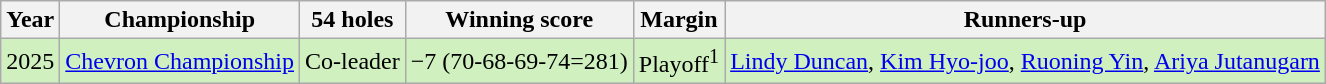<table class="wikitable">
<tr>
<th>Year</th>
<th>Championship</th>
<th>54 holes</th>
<th>Winning score</th>
<th>Margin</th>
<th>Runners-up</th>
</tr>
<tr style="background:#D0F0C0;">
<td>2025</td>
<td><a href='#'>Chevron Championship</a></td>
<td>Co-leader</td>
<td>−7 (70-68-69-74=281)</td>
<td>Playoff<sup>1</sup></td>
<td> <a href='#'>Lindy Duncan</a>,  <a href='#'>Kim Hyo-joo</a>,  <a href='#'>Ruoning Yin</a>,  <a href='#'>Ariya Jutanugarn</a></td>
</tr>
</table>
